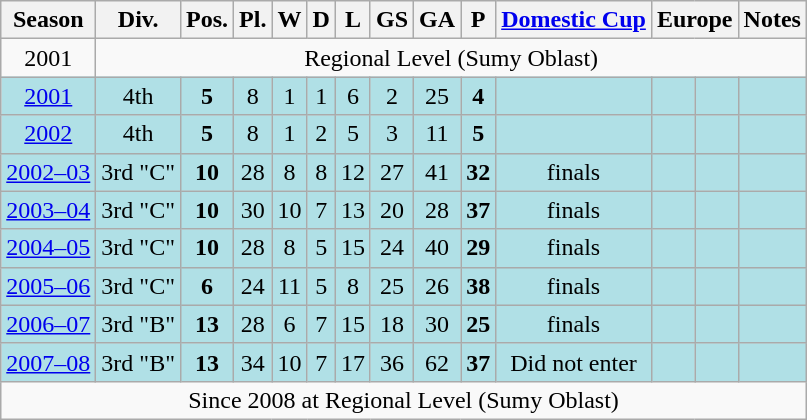<table class="wikitable">
<tr>
<th>Season</th>
<th>Div.</th>
<th>Pos.</th>
<th>Pl.</th>
<th>W</th>
<th>D</th>
<th>L</th>
<th>GS</th>
<th>GA</th>
<th>P</th>
<th><a href='#'>Domestic Cup</a></th>
<th colspan=2>Europe</th>
<th>Notes</th>
</tr>
<tr>
<td align=center>2001</td>
<td align=center colspan=13>Regional Level (Sumy Oblast)</td>
</tr>
<tr bgcolor=PowderBlue>
<td align=center><a href='#'>2001</a></td>
<td align=center>4th</td>
<td align=center><strong>5</strong></td>
<td align=center>8</td>
<td align=center>1</td>
<td align=center>1</td>
<td align=center>6</td>
<td align=center>2</td>
<td align=center>25</td>
<td align=center><strong>4</strong></td>
<td align=center></td>
<td align=center></td>
<td align=center></td>
<td align=center></td>
</tr>
<tr bgcolor=PowderBlue>
<td align=center><a href='#'>2002</a></td>
<td align=center>4th</td>
<td align=center><strong>5</strong></td>
<td align=center>8</td>
<td align=center>1</td>
<td align=center>2</td>
<td align=center>5</td>
<td align=center>3</td>
<td align=center>11</td>
<td align=center><strong>5</strong></td>
<td align=center></td>
<td align=center></td>
<td align=center></td>
<td align=center></td>
</tr>
<tr bgcolor=PowderBlue>
<td align=center><a href='#'>2002–03</a></td>
<td align=center>3rd "C"</td>
<td align=center><strong>10</strong></td>
<td align=center>28</td>
<td align=center>8</td>
<td align=center>8</td>
<td align=center>12</td>
<td align=center>27</td>
<td align=center>41</td>
<td align=center><strong>32</strong></td>
<td align=center> finals</td>
<td align=center></td>
<td align=center></td>
<td align=center></td>
</tr>
<tr bgcolor=PowderBlue>
<td align=center><a href='#'>2003–04</a></td>
<td align=center>3rd "C"</td>
<td align=center><strong>10</strong></td>
<td align=center>30</td>
<td align=center>10</td>
<td align=center>7</td>
<td align=center>13</td>
<td align=center>20</td>
<td align=center>28</td>
<td align=center><strong>37</strong></td>
<td align=center> finals</td>
<td align=center></td>
<td align=center></td>
<td align=center></td>
</tr>
<tr bgcolor=PowderBlue>
<td align=center><a href='#'>2004–05</a></td>
<td align=center>3rd "C"</td>
<td align=center><strong>10</strong></td>
<td align=center>28</td>
<td align=center>8</td>
<td align=center>5</td>
<td align=center>15</td>
<td align=center>24</td>
<td align=center>40</td>
<td align=center><strong>29</strong></td>
<td align=center> finals</td>
<td align=center></td>
<td align=center></td>
<td align=center></td>
</tr>
<tr bgcolor=PowderBlue>
<td align=center><a href='#'>2005–06</a></td>
<td align=center>3rd "C"</td>
<td align=center><strong>6</strong></td>
<td align=center>24</td>
<td align=center>11</td>
<td align=center>5</td>
<td align=center>8</td>
<td align=center>25</td>
<td align=center>26</td>
<td align=center><strong>38</strong></td>
<td align=center> finals</td>
<td align=center></td>
<td align=center></td>
<td align=center></td>
</tr>
<tr bgcolor=PowderBlue>
<td align=center><a href='#'>2006–07</a></td>
<td align=center>3rd "B"</td>
<td align=center><strong>13</strong></td>
<td align=center>28</td>
<td align=center>6</td>
<td align=center>7</td>
<td align=center>15</td>
<td align=center>18</td>
<td align=center>30</td>
<td align=center><strong>25</strong></td>
<td align=center> finals</td>
<td align=center></td>
<td align=center></td>
<td align=center></td>
</tr>
<tr bgcolor=PowderBlue>
<td align=center><a href='#'>2007–08</a></td>
<td align=center>3rd "B"</td>
<td align=center><strong>13</strong></td>
<td align=center>34</td>
<td align=center>10</td>
<td align=center>7</td>
<td align=center>17</td>
<td align=center>36</td>
<td align=center>62</td>
<td align=center><strong>37</strong></td>
<td align=center>Did not enter</td>
<td align=center></td>
<td align=center></td>
<td align=center></td>
</tr>
<tr>
<td align=center colspan=14>Since 2008 at Regional Level (Sumy Oblast)</td>
</tr>
</table>
